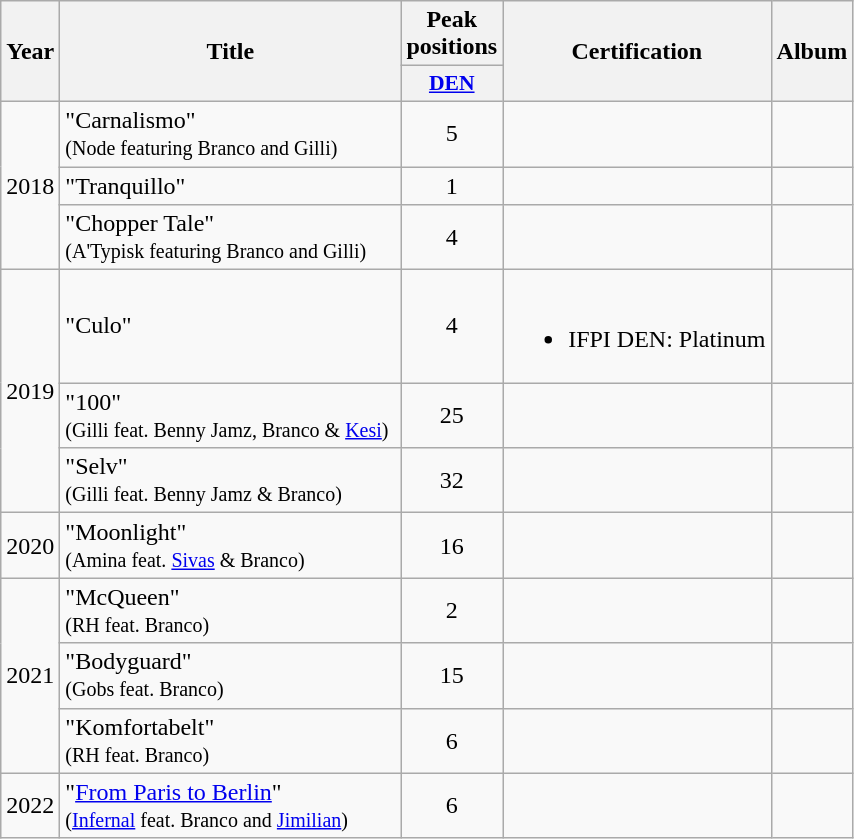<table class="wikitable">
<tr>
<th align="center" rowspan="2" width="10">Year</th>
<th align="center" rowspan="2" width="220">Title</th>
<th align="center" colspan="1" width="20">Peak positions</th>
<th align="center" rowspan="2">Certification</th>
<th align="center" rowspan="2">Album</th>
</tr>
<tr>
<th scope="col" style="width:3em;font-size:90%;"><a href='#'>DEN</a><br></th>
</tr>
<tr>
<td style="text-align:center;" rowspan=3>2018</td>
<td>"Carnalismo" <br><small>(Node featuring Branco and Gilli)</small></td>
<td style="text-align:center;">5<br></td>
<td style="text-align:center;"></td>
<td style="text-align:center;"></td>
</tr>
<tr>
<td>"Tranquillo"<br></td>
<td style="text-align:center;">1<br></td>
<td style="text-align:center;"></td>
<td style="text-align:center;"></td>
</tr>
<tr>
<td>"Chopper Tale" <br><small>(A'Typisk featuring Branco and Gilli)</small></td>
<td style="text-align:center;">4<br></td>
<td style="text-align:center;"></td>
<td style="text-align:center;"></td>
</tr>
<tr>
<td style="text-align:center;" rowspan=3>2019</td>
<td>"Culo"<br></td>
<td style="text-align:center;">4<br></td>
<td style="text-align:center;"><br><ul><li>IFPI DEN: Platinum</li></ul></td>
<td style="text-align:center;"></td>
</tr>
<tr>
<td>"100"<br><small>(Gilli feat. Benny Jamz, Branco & <a href='#'>Kesi</a>)</small></td>
<td style="text-align:center;">25</td>
<td style="text-align:center;"></td>
<td style="text-align:center;"></td>
</tr>
<tr>
<td>"Selv" <br><small>(Gilli feat. Benny Jamz & Branco)</small></td>
<td style="text-align:center;">32</td>
<td style="text-align:center;"></td>
<td style="text-align:center;"></td>
</tr>
<tr>
<td style="text-align:center;">2020</td>
<td>"Moonlight"<br><small>(Amina feat. <a href='#'>Sivas</a> & Branco)</small></td>
<td style="text-align:center;">16</td>
<td style="text-align:center;"></td>
<td style="text-align:center;"></td>
</tr>
<tr>
<td style="text-align:center;" rowspan="3">2021</td>
<td>"McQueen"<br><small>(RH feat. Branco)</small></td>
<td style="text-align:center;">2</td>
<td style="text-align:center;"></td>
<td style="text-align:center;"></td>
</tr>
<tr>
<td>"Bodyguard"<br><small>(Gobs feat. Branco)</small></td>
<td style="text-align:center;">15<br></td>
<td style="text-align:center;"></td>
<td style="text-align:center;"></td>
</tr>
<tr>
<td>"Komfortabelt"<br><small>(RH feat. Branco)</small></td>
<td style="text-align:center;">6<br></td>
<td style="text-align:center;"></td>
<td style="text-align:center;"></td>
</tr>
<tr>
<td style="text-align:center;">2022</td>
<td>"<a href='#'>From Paris to Berlin</a>"<br><small>(<a href='#'>Infernal</a> feat. Branco and <a href='#'>Jimilian</a>)</small></td>
<td style="text-align:center;">6<br></td>
<td style="text-align:center;"></td>
<td style="text-align:center;"></td>
</tr>
</table>
